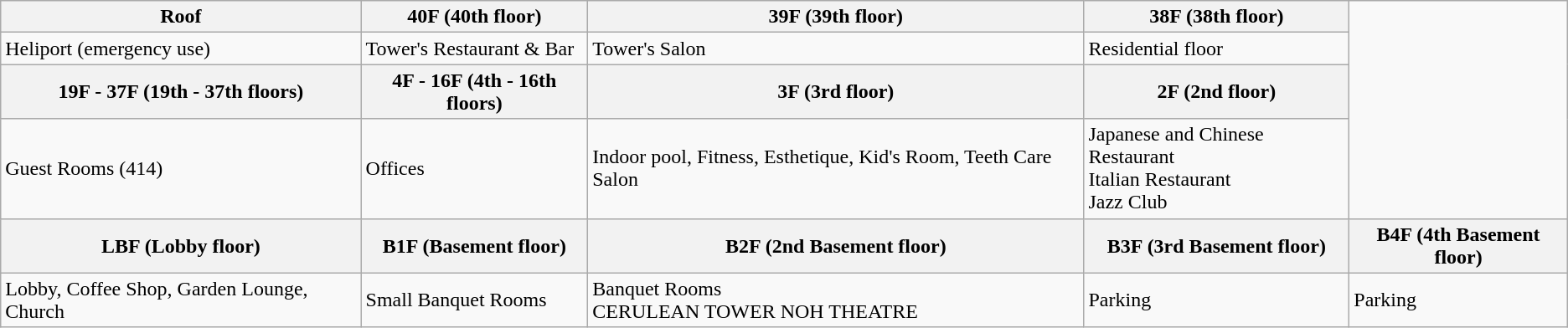<table class="wikitable" border="1">
<tr>
<th>Roof</th>
<th>40F (40th floor) </th>
<th>39F (39th floor) </th>
<th>38F (38th floor) </th>
</tr>
<tr>
<td>Heliport (emergency use)</td>
<td>Tower's Restaurant & Bar</td>
<td>Tower's Salon</td>
<td>Residential floor</td>
</tr>
<tr>
<th>19F - 37F (19th - 37th floors) </th>
<th>4F - 16F (4th - 16th floors) </th>
<th>3F (3rd floor) </th>
<th>2F (2nd floor)</th>
</tr>
<tr>
<td>Guest Rooms (414)</td>
<td>Offices</td>
<td>Indoor pool, Fitness, Esthetique, Kid's Room, Teeth Care Salon</td>
<td>Japanese and Chinese Restaurant<br> Italian Restaurant<br> Jazz Club</td>
</tr>
<tr>
<th>LBF (Lobby floor) </th>
<th>B1F (Basement floor) </th>
<th>B2F (2nd Basement floor) </th>
<th>B3F (3rd Basement floor) </th>
<th>B4F (4th Basement floor) </th>
</tr>
<tr>
<td>Lobby, Coffee Shop, Garden Lounge, Church</td>
<td>Small Banquet Rooms</td>
<td>Banquet Rooms<br> CERULEAN TOWER NOH THEATRE</td>
<td>Parking</td>
<td>Parking</td>
</tr>
</table>
